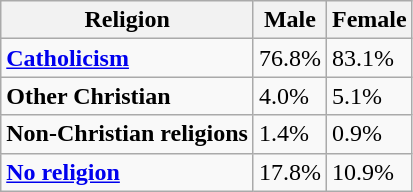<table class="wikitable">
<tr>
<th>Religion</th>
<th>Male</th>
<th>Female</th>
</tr>
<tr>
<td><strong><a href='#'>Catholicism</a></strong></td>
<td style="background:;">76.8%</td>
<td style="background:;">83.1%</td>
</tr>
<tr>
<td><strong>Other Christian</strong></td>
<td>4.0%</td>
<td>5.1%</td>
</tr>
<tr>
<td><strong>Non-Christian religions</strong></td>
<td>1.4%</td>
<td>0.9%</td>
</tr>
<tr>
<td><strong><a href='#'>No religion</a></strong></td>
<td>17.8%</td>
<td>10.9%</td>
</tr>
</table>
